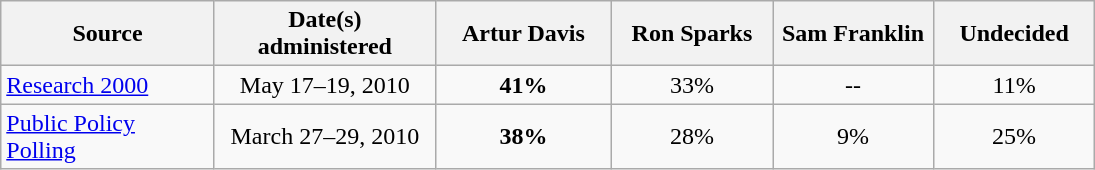<table class="wikitable" style="text-align:center">
<tr>
<th style="width:135px;">Source</th>
<th style="width:140px;">Date(s) administered</th>
<th style="width:110px;">Artur Davis</th>
<th style="width:100px;">Ron Sparks</th>
<th style="width:100px;">Sam Franklin</th>
<th style="width:100px;">Undecided</th>
</tr>
<tr>
<td align=left><a href='#'>Research 2000</a></td>
<td align=center>May 17–19, 2010</td>
<td><strong>41%</strong></td>
<td>33%</td>
<td>--</td>
<td>11%</td>
</tr>
<tr>
<td align=left><a href='#'>Public Policy Polling</a></td>
<td align=center>March 27–29, 2010</td>
<td><strong>38%</strong></td>
<td>28%</td>
<td>9%</td>
<td>25%</td>
</tr>
</table>
